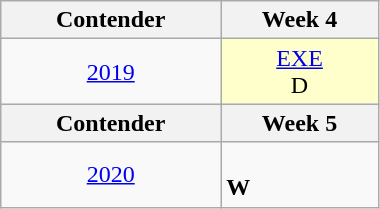<table class="wikitable" style="width:20%; margin:0">
<tr>
<th>Contender</th>
<th>Week 4</th>
</tr>
<tr>
<td style="text-align:center;"background:#efefef;"><a href='#'>2019</a></td>
<td style="text-align:center; background:#FFC;"><a href='#'>EXE</a><br>D</td>
</tr>
<tr>
<th>Contender</th>
<th>Week 5</th>
</tr>
<tr>
<td style="text-align:center;"background:#efefef;"><a href='#'>2020</a></td>
<td><br><strong>W</strong></td>
</tr>
</table>
